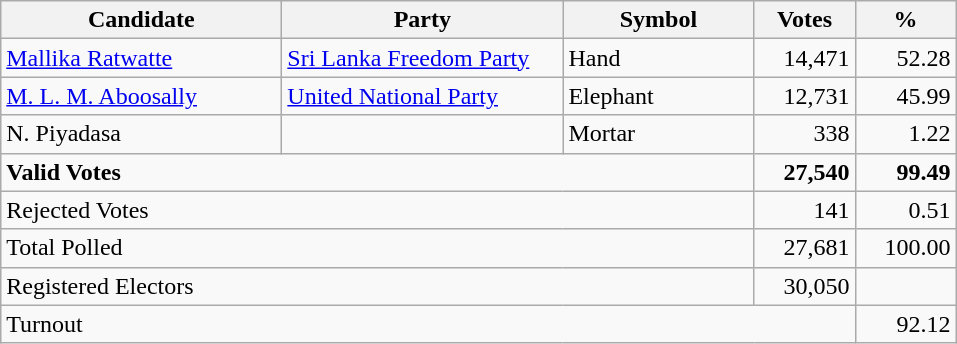<table class="wikitable" border="1" style="text-align:right;">
<tr>
<th align=left width="180">Candidate</th>
<th align=left width="180">Party</th>
<th align=left width="120">Symbol</th>
<th align=left width="60">Votes</th>
<th align=left width="60">%</th>
</tr>
<tr>
<td align=left><a href='#'>Mallika Ratwatte</a></td>
<td align=left><a href='#'>Sri Lanka Freedom Party</a></td>
<td align=left>Hand</td>
<td>14,471</td>
<td>52.28</td>
</tr>
<tr>
<td align=left><a href='#'>M. L. M. Aboosally</a></td>
<td align=left><a href='#'>United National Party</a></td>
<td align=left>Elephant</td>
<td>12,731</td>
<td>45.99</td>
</tr>
<tr>
<td align=left>N. Piyadasa</td>
<td align=left></td>
<td align=left>Mortar</td>
<td>338</td>
<td>1.22</td>
</tr>
<tr>
<td align=left colspan=3><strong>Valid Votes</strong></td>
<td><strong>27,540</strong></td>
<td><strong>99.49</strong></td>
</tr>
<tr>
<td align=left colspan=3>Rejected Votes</td>
<td>141</td>
<td>0.51</td>
</tr>
<tr>
<td align=left colspan=3>Total Polled</td>
<td>27,681</td>
<td>100.00</td>
</tr>
<tr>
<td align=left colspan=3>Registered Electors</td>
<td>30,050</td>
<td></td>
</tr>
<tr>
<td align=left colspan=4>Turnout</td>
<td>92.12</td>
</tr>
</table>
